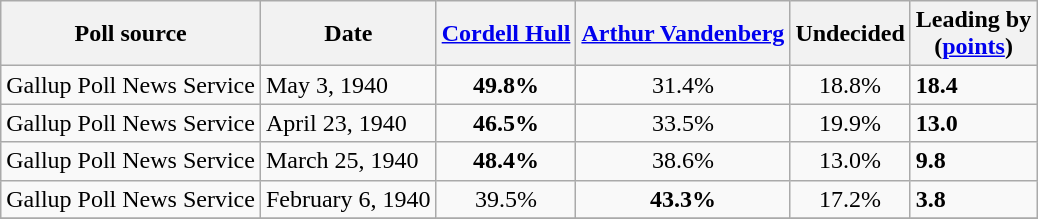<table class="wikitable sortable collapsible collapsed">
<tr>
<th>Poll source</th>
<th>Date</th>
<th><a href='#'>Cordell Hull</a><br><small></small></th>
<th><a href='#'>Arthur Vandenberg</a><br><small></small></th>
<th>Undecided</th>
<th>Leading by<br>(<a href='#'>points</a>)</th>
</tr>
<tr>
<td>Gallup Poll News Service</td>
<td>May 3, 1940</td>
<td align="center" ><strong>49.8%</strong></td>
<td align="center">31.4%</td>
<td align="center">18.8%</td>
<td><strong>18.4</strong></td>
</tr>
<tr>
<td>Gallup Poll News Service</td>
<td>April 23, 1940</td>
<td align="center" ><strong>46.5%</strong></td>
<td align="center">33.5%</td>
<td align="center">19.9%</td>
<td><strong>13.0</strong></td>
</tr>
<tr>
<td>Gallup Poll News Service</td>
<td>March 25, 1940</td>
<td align="center" ><strong>48.4%</strong></td>
<td align="center">38.6%</td>
<td align="center">13.0%</td>
<td><strong>9.8</strong></td>
</tr>
<tr>
<td>Gallup Poll News Service</td>
<td>February 6, 1940</td>
<td align="center">39.5% </td>
<td align="center" ><strong>43.3%</strong> </td>
<td align="center">17.2%</td>
<td><strong>3.8</strong></td>
</tr>
<tr>
</tr>
</table>
